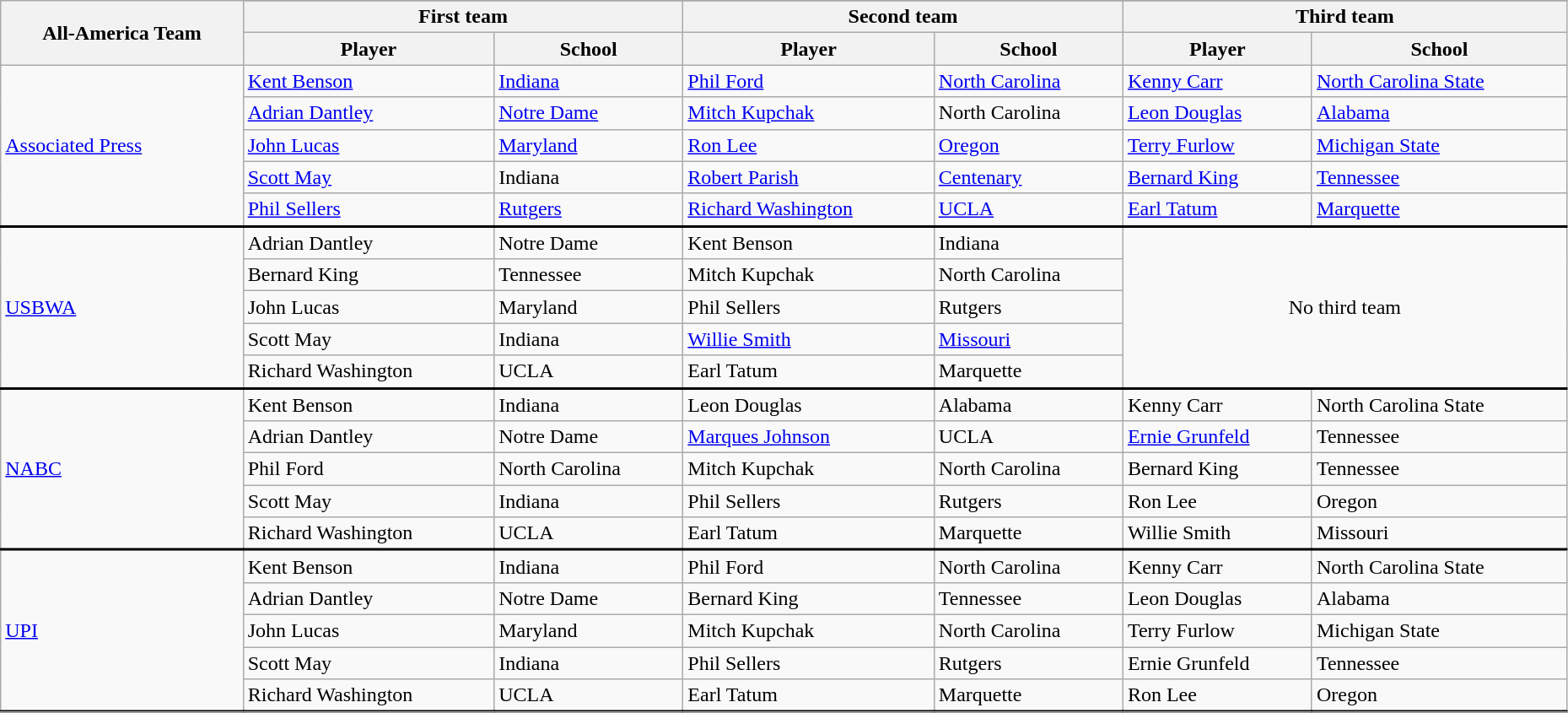<table class="wikitable" style="width:98%;">
<tr>
<th rowspan=3>All-America Team</th>
</tr>
<tr>
<th colspan=2>First team</th>
<th colspan=2>Second team</th>
<th colspan=2>Third team</th>
</tr>
<tr>
<th>Player</th>
<th>School</th>
<th>Player</th>
<th>School</th>
<th>Player</th>
<th>School</th>
</tr>
<tr>
<td rowspan=5><a href='#'>Associated Press</a></td>
<td><a href='#'>Kent Benson</a></td>
<td><a href='#'>Indiana</a></td>
<td><a href='#'>Phil Ford</a></td>
<td><a href='#'>North Carolina</a></td>
<td><a href='#'>Kenny Carr</a></td>
<td><a href='#'>North Carolina State</a></td>
</tr>
<tr>
<td><a href='#'>Adrian Dantley</a></td>
<td><a href='#'>Notre Dame</a></td>
<td><a href='#'>Mitch Kupchak</a></td>
<td>North Carolina</td>
<td><a href='#'>Leon Douglas</a></td>
<td><a href='#'>Alabama</a></td>
</tr>
<tr>
<td><a href='#'>John Lucas</a></td>
<td><a href='#'>Maryland</a></td>
<td><a href='#'>Ron Lee</a></td>
<td><a href='#'>Oregon</a></td>
<td><a href='#'>Terry Furlow</a></td>
<td><a href='#'>Michigan State</a></td>
</tr>
<tr>
<td><a href='#'>Scott May</a></td>
<td>Indiana</td>
<td><a href='#'>Robert Parish</a></td>
<td><a href='#'>Centenary</a></td>
<td><a href='#'>Bernard King</a></td>
<td><a href='#'>Tennessee</a></td>
</tr>
<tr>
<td><a href='#'>Phil Sellers</a></td>
<td><a href='#'>Rutgers</a></td>
<td><a href='#'>Richard Washington</a></td>
<td><a href='#'>UCLA</a></td>
<td><a href='#'>Earl Tatum</a></td>
<td><a href='#'>Marquette</a></td>
</tr>
<tr style = "border-top:2px solid black;">
<td rowspan=5><a href='#'>USBWA</a></td>
<td>Adrian Dantley</td>
<td>Notre Dame</td>
<td>Kent Benson</td>
<td>Indiana</td>
<td rowspan=5 colspan=3 align=center>No third team</td>
</tr>
<tr>
<td>Bernard King</td>
<td>Tennessee</td>
<td>Mitch Kupchak</td>
<td>North Carolina</td>
</tr>
<tr>
<td>John Lucas</td>
<td>Maryland</td>
<td>Phil Sellers</td>
<td>Rutgers</td>
</tr>
<tr>
<td>Scott May</td>
<td>Indiana</td>
<td><a href='#'>Willie Smith</a></td>
<td><a href='#'>Missouri</a></td>
</tr>
<tr>
<td>Richard Washington</td>
<td>UCLA</td>
<td>Earl Tatum</td>
<td>Marquette</td>
</tr>
<tr style = "border-top:2px solid black;">
<td rowspan=5><a href='#'>NABC</a></td>
<td>Kent Benson</td>
<td>Indiana</td>
<td>Leon Douglas</td>
<td>Alabama</td>
<td>Kenny Carr</td>
<td>North Carolina State</td>
</tr>
<tr>
<td>Adrian Dantley</td>
<td>Notre Dame</td>
<td><a href='#'>Marques Johnson</a></td>
<td>UCLA</td>
<td><a href='#'>Ernie Grunfeld</a></td>
<td>Tennessee</td>
</tr>
<tr>
<td>Phil Ford</td>
<td>North Carolina</td>
<td>Mitch Kupchak</td>
<td>North Carolina</td>
<td>Bernard King</td>
<td>Tennessee</td>
</tr>
<tr>
<td>Scott May</td>
<td>Indiana</td>
<td>Phil Sellers</td>
<td>Rutgers</td>
<td>Ron Lee</td>
<td>Oregon</td>
</tr>
<tr>
<td>Richard Washington</td>
<td>UCLA</td>
<td>Earl Tatum</td>
<td>Marquette</td>
<td>Willie Smith</td>
<td>Missouri</td>
</tr>
<tr style = "border-top:2px solid black;">
<td rowspan=5><a href='#'>UPI</a></td>
<td>Kent Benson</td>
<td>Indiana</td>
<td>Phil Ford</td>
<td>North Carolina</td>
<td>Kenny Carr</td>
<td>North Carolina State</td>
</tr>
<tr>
<td>Adrian Dantley</td>
<td>Notre Dame</td>
<td>Bernard King</td>
<td>Tennessee</td>
<td>Leon Douglas</td>
<td>Alabama</td>
</tr>
<tr>
<td>John Lucas</td>
<td>Maryland</td>
<td>Mitch Kupchak</td>
<td>North Carolina</td>
<td>Terry Furlow</td>
<td>Michigan State</td>
</tr>
<tr>
<td>Scott May</td>
<td>Indiana</td>
<td>Phil Sellers</td>
<td>Rutgers</td>
<td>Ernie Grunfeld</td>
<td>Tennessee</td>
</tr>
<tr>
<td>Richard Washington</td>
<td>UCLA</td>
<td>Earl Tatum</td>
<td>Marquette</td>
<td>Ron Lee</td>
<td>Oregon</td>
</tr>
<tr style = "border-top:2px solid black;">
</tr>
</table>
